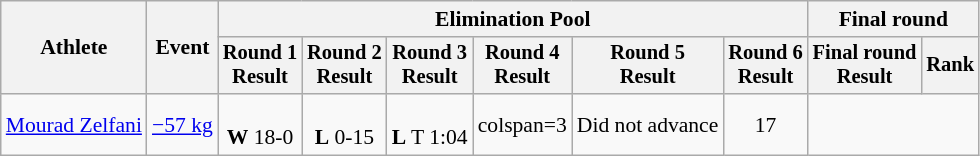<table class="wikitable" style="font-size:90%">
<tr>
<th rowspan="2">Athlete</th>
<th rowspan="2">Event</th>
<th colspan=6>Elimination Pool</th>
<th colspan=2>Final round</th>
</tr>
<tr style="font-size: 95%">
<th>Round 1<br>Result</th>
<th>Round 2<br>Result</th>
<th>Round 3<br>Result</th>
<th>Round 4<br>Result</th>
<th>Round 5<br>Result</th>
<th>Round 6<br>Result</th>
<th>Final round<br>Result</th>
<th>Rank</th>
</tr>
<tr align=center>
<td align=left><a href='#'>Mourad Zelfani</a></td>
<td align=left><a href='#'>−57 kg</a></td>
<td><br><strong>W</strong> 18-0</td>
<td><br><strong>L</strong> 0-15</td>
<td><br><strong>L</strong> T 1:04</td>
<td>colspan=3 </td>
<td>Did not advance</td>
<td>17</td>
</tr>
</table>
